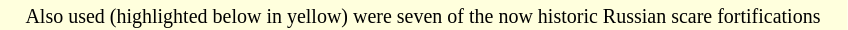<table>
<tr>
<td style="background:#ffffdd;"><small>     Also used (highlighted below in yellow) were seven of the now historic Russian scare fortifications      </small></td>
</tr>
</table>
